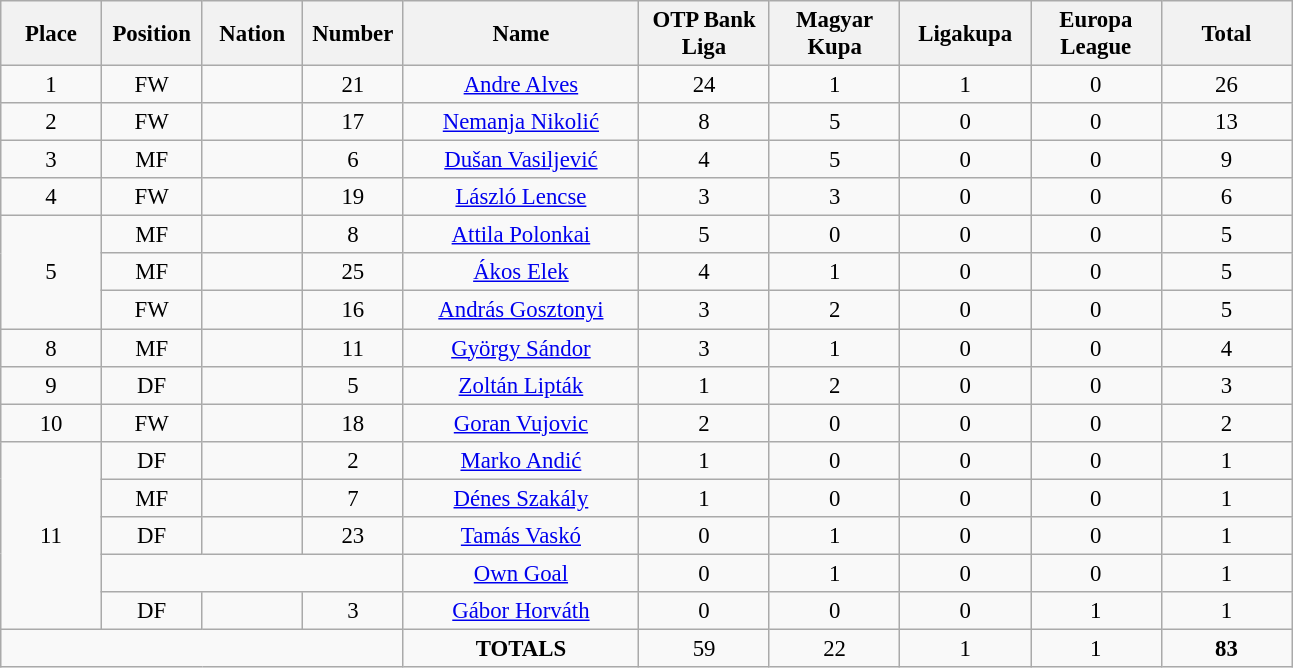<table class="wikitable" style="font-size: 95%; text-align: center;">
<tr>
<th width=60>Place</th>
<th width=60>Position</th>
<th width=60>Nation</th>
<th width=60>Number</th>
<th width=150>Name</th>
<th width=80>OTP Bank Liga</th>
<th width=80>Magyar Kupa</th>
<th width=80>Ligakupa</th>
<th width=80>Europa League</th>
<th width=80>Total</th>
</tr>
<tr>
<td>1</td>
<td>FW</td>
<td></td>
<td>21</td>
<td><a href='#'>Andre Alves</a></td>
<td>24</td>
<td>1</td>
<td>1</td>
<td>0</td>
<td>26</td>
</tr>
<tr>
<td>2</td>
<td>FW</td>
<td></td>
<td>17</td>
<td><a href='#'>Nemanja Nikolić</a></td>
<td>8</td>
<td>5</td>
<td>0</td>
<td>0</td>
<td>13</td>
</tr>
<tr>
<td>3</td>
<td>MF</td>
<td></td>
<td>6</td>
<td><a href='#'>Dušan Vasiljević</a></td>
<td>4</td>
<td>5</td>
<td>0</td>
<td>0</td>
<td>9</td>
</tr>
<tr>
<td>4</td>
<td>FW</td>
<td></td>
<td>19</td>
<td><a href='#'>László Lencse</a></td>
<td>3</td>
<td>3</td>
<td>0</td>
<td>0</td>
<td>6</td>
</tr>
<tr>
<td rowspan="3">5</td>
<td>MF</td>
<td></td>
<td>8</td>
<td><a href='#'>Attila Polonkai</a></td>
<td>5</td>
<td>0</td>
<td>0</td>
<td>0</td>
<td>5</td>
</tr>
<tr>
<td>MF</td>
<td></td>
<td>25</td>
<td><a href='#'>Ákos Elek</a></td>
<td>4</td>
<td>1</td>
<td>0</td>
<td>0</td>
<td>5</td>
</tr>
<tr>
<td>FW</td>
<td></td>
<td>16</td>
<td><a href='#'>András Gosztonyi</a></td>
<td>3</td>
<td>2</td>
<td>0</td>
<td>0</td>
<td>5</td>
</tr>
<tr>
<td>8</td>
<td>MF</td>
<td></td>
<td>11</td>
<td><a href='#'>György Sándor</a></td>
<td>3</td>
<td>1</td>
<td>0</td>
<td>0</td>
<td>4</td>
</tr>
<tr>
<td>9</td>
<td>DF</td>
<td></td>
<td>5</td>
<td><a href='#'>Zoltán Lipták</a></td>
<td>1</td>
<td>2</td>
<td>0</td>
<td>0</td>
<td>3</td>
</tr>
<tr>
<td>10</td>
<td>FW</td>
<td></td>
<td>18</td>
<td><a href='#'>Goran Vujovic</a></td>
<td>2</td>
<td>0</td>
<td>0</td>
<td>0</td>
<td>2</td>
</tr>
<tr>
<td rowspan="5">11</td>
<td>DF</td>
<td></td>
<td>2</td>
<td><a href='#'>Marko Andić</a></td>
<td>1</td>
<td>0</td>
<td>0</td>
<td>0</td>
<td>1</td>
</tr>
<tr>
<td>MF</td>
<td></td>
<td>7</td>
<td><a href='#'>Dénes Szakály</a></td>
<td>1</td>
<td>0</td>
<td>0</td>
<td>0</td>
<td>1</td>
</tr>
<tr>
<td>DF</td>
<td></td>
<td>23</td>
<td><a href='#'>Tamás Vaskó</a></td>
<td>0</td>
<td>1</td>
<td>0</td>
<td>0</td>
<td>1</td>
</tr>
<tr>
<td colspan="3"></td>
<td><a href='#'>Own Goal</a></td>
<td>0</td>
<td>1</td>
<td>0</td>
<td>0</td>
<td>1</td>
</tr>
<tr>
<td>DF</td>
<td></td>
<td>3</td>
<td><a href='#'>Gábor Horváth</a></td>
<td>0</td>
<td>0</td>
<td>0</td>
<td>1</td>
<td>1</td>
</tr>
<tr>
<td colspan="4"></td>
<td><strong>TOTALS</strong></td>
<td>59</td>
<td>22</td>
<td>1</td>
<td>1</td>
<td><strong>83</strong></td>
</tr>
</table>
